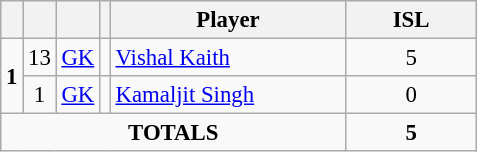<table class="wikitable" style="font-size: 95%; text-align: center;">
<tr>
<th rowspan="1" !width=15></th>
<th rowspan="1" !width=15></th>
<th rowspan="1" !width=15></th>
<th rowspan="1" !width=15></th>
<th width=150>Player</th>
<th width=80>ISL</th>
</tr>
<tr>
<td rowspan=2><strong>1</strong></td>
<td>13</td>
<td><a href='#'>GK</a></td>
<td></td>
<td align=left><a href='#'>Vishal Kaith</a></td>
<td>5</td>
</tr>
<tr>
<td>1</td>
<td><a href='#'>GK</a></td>
<td></td>
<td align=left><a href='#'>Kamaljit Singh</a></td>
<td>0</td>
</tr>
<tr>
<td colspan="5"><strong>TOTALS</strong></td>
<td><strong>5</strong></td>
</tr>
</table>
